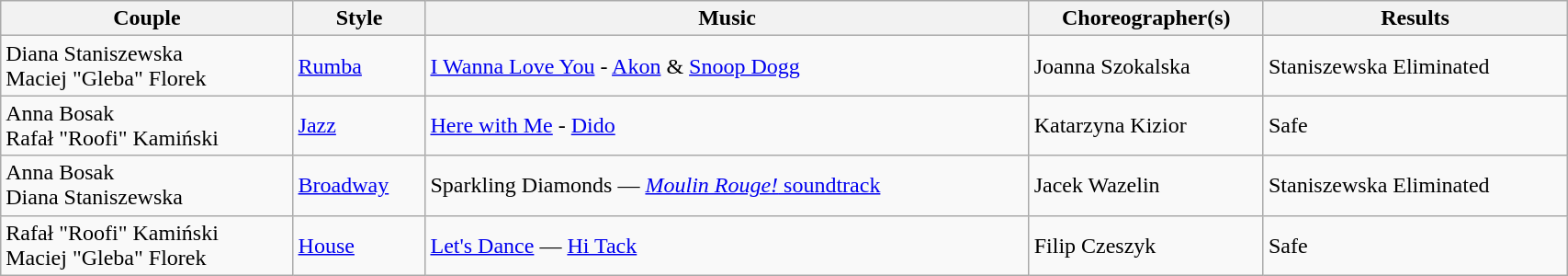<table class="wikitable" style="width:90%;">
<tr>
<th>Couple</th>
<th>Style</th>
<th>Music</th>
<th>Choreographer(s)</th>
<th>Results</th>
</tr>
<tr>
<td>Diana Staniszewska<br>Maciej "Gleba" Florek</td>
<td><a href='#'>Rumba</a></td>
<td><a href='#'>I Wanna Love You</a> - <a href='#'>Akon</a> & <a href='#'>Snoop Dogg</a></td>
<td>Joanna Szokalska</td>
<td>Staniszewska Eliminated</td>
</tr>
<tr>
<td>Anna Bosak<br>Rafał "Roofi" Kamiński</td>
<td><a href='#'>Jazz</a></td>
<td><a href='#'>Here with Me</a> - <a href='#'>Dido</a></td>
<td>Katarzyna Kizior</td>
<td>Safe</td>
</tr>
<tr>
<td>Anna Bosak<br>Diana Staniszewska</td>
<td><a href='#'>Broadway</a></td>
<td>Sparkling Diamonds — <a href='#'><em>Moulin Rouge!</em> soundtrack</a></td>
<td>Jacek Wazelin</td>
<td>Staniszewska Eliminated</td>
</tr>
<tr>
<td>Rafał "Roofi" Kamiński<br>Maciej "Gleba" Florek</td>
<td><a href='#'>House</a></td>
<td><a href='#'>Let's Dance</a> — <a href='#'>Hi Tack</a></td>
<td>Filip Czeszyk</td>
<td>Safe</td>
</tr>
</table>
